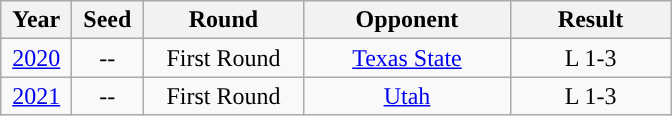<table class="wikitable">
<tr>
<th style="width:40px; ">Year</th>
<th style="width:40px; ">Seed</th>
<th style="width:100px; ">Round</th>
<th style="width:130px; ">Opponent</th>
<th style="width:100px; ">Result</th>
</tr>
<tr align="center">
<td><a href='#'>2020</a></td>
<td>--</td>
<td>First Round</td>
<td><a href='#'>Texas State</a></td>
<td>L 1-3</td>
</tr>
<tr align="center">
<td><a href='#'>2021</a></td>
<td>--</td>
<td>First Round</td>
<td><a href='#'>Utah</a></td>
<td>L 1-3</td>
</tr>
</table>
